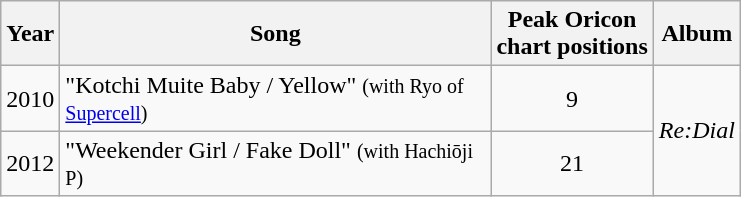<table class="wikitable" border="1">
<tr>
<th rowspan="1">Year</th>
<th rowspan="1" width="280">Song</th>
<th colspan="1">Peak Oricon<br> chart positions</th>
<th rowspan="1">Album</th>
</tr>
<tr>
<td>2010</td>
<td align="left">"Kotchi Muite Baby / Yellow" <small>(with Ryo of <a href='#'>Supercell</a>)</small></td>
<td align="center">9</td>
<td rowspan="2"><em>Re:Dial</em></td>
</tr>
<tr>
<td>2012</td>
<td align="left">"Weekender Girl / Fake Doll" <small>(with Hachiōji P)</small></td>
<td align="center">21</td>
</tr>
</table>
